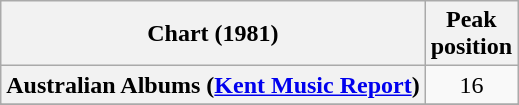<table class="wikitable sortable plainrowheaders" style="text-align:center">
<tr>
<th scope="col">Chart (1981)</th>
<th scope="col">Peak<br>position</th>
</tr>
<tr>
<th scope="row">Australian Albums (<a href='#'>Kent Music Report</a>)</th>
<td>16</td>
</tr>
<tr>
</tr>
<tr>
</tr>
<tr>
</tr>
<tr>
</tr>
<tr>
</tr>
<tr>
</tr>
</table>
